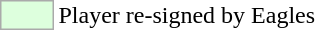<table>
<tr>
<td style="background:#dfd; border:1px solid #aaa; width:2em;"></td>
<td>Player re-signed by Eagles</td>
</tr>
</table>
